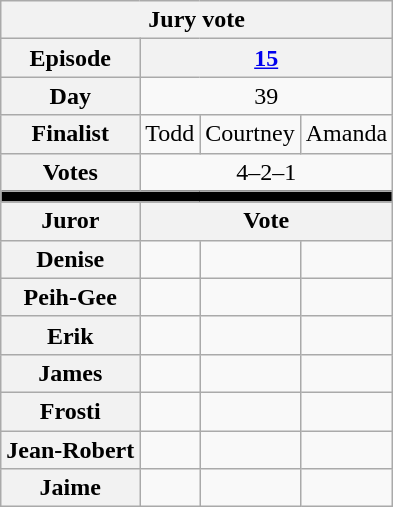<table class="wikitable" style="text-align:center">
<tr>
<th colspan=4>Jury vote</th>
</tr>
<tr>
<th>Episode</th>
<th colspan="3"><a href='#'>15</a></th>
</tr>
<tr>
<th>Day</th>
<td colspan="3">39</td>
</tr>
<tr>
<th>Finalist</th>
<td>Todd</td>
<td>Courtney</td>
<td>Amanda</td>
</tr>
<tr>
<th>Votes</th>
<td colspan=3>4–2–1</td>
</tr>
<tr>
<td colspan=4 bgcolor=black></td>
</tr>
<tr>
<th>Juror</th>
<th colspan=3>Vote</th>
</tr>
<tr>
<th>Denise</th>
<td></td>
<td></td>
<td></td>
</tr>
<tr>
<th>Peih-Gee</th>
<td></td>
<td></td>
<td></td>
</tr>
<tr>
<th>Erik</th>
<td></td>
<td></td>
<td></td>
</tr>
<tr>
<th>James</th>
<td></td>
<td></td>
<td></td>
</tr>
<tr>
<th>Frosti</th>
<td></td>
<td></td>
<td></td>
</tr>
<tr>
<th>Jean-Robert</th>
<td></td>
<td></td>
<td></td>
</tr>
<tr>
<th>Jaime</th>
<td></td>
<td></td>
<td></td>
</tr>
</table>
